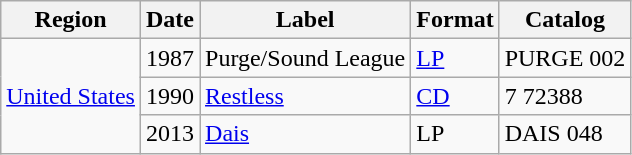<table class="wikitable">
<tr>
<th>Region</th>
<th>Date</th>
<th>Label</th>
<th>Format</th>
<th>Catalog</th>
</tr>
<tr>
<td rowspan="3"><a href='#'>United States</a></td>
<td>1987</td>
<td>Purge/Sound League</td>
<td><a href='#'>LP</a></td>
<td>PURGE 002</td>
</tr>
<tr>
<td>1990</td>
<td><a href='#'>Restless</a></td>
<td><a href='#'>CD</a></td>
<td>7 72388</td>
</tr>
<tr>
<td>2013</td>
<td><a href='#'>Dais</a></td>
<td>LP</td>
<td>DAIS 048</td>
</tr>
</table>
